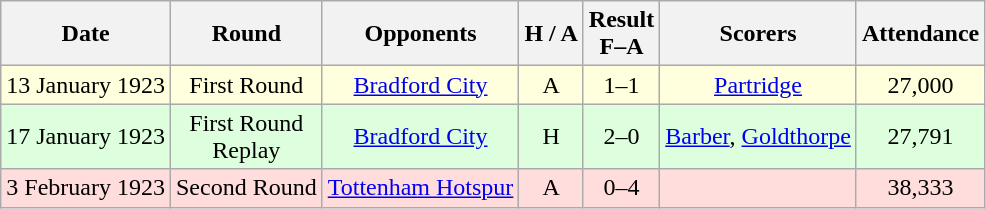<table class="wikitable" style="text-align:center">
<tr>
<th>Date</th>
<th>Round</th>
<th>Opponents</th>
<th>H / A</th>
<th>Result<br>F–A</th>
<th>Scorers</th>
<th>Attendance</th>
</tr>
<tr bgcolor="#ffffdd">
<td>13 January 1923</td>
<td>First Round</td>
<td><a href='#'>Bradford City</a></td>
<td>A</td>
<td>1–1</td>
<td><a href='#'>Partridge</a></td>
<td>27,000</td>
</tr>
<tr bgcolor="#ddffdd">
<td>17 January 1923</td>
<td>First Round<br>Replay</td>
<td><a href='#'>Bradford City</a></td>
<td>H</td>
<td>2–0</td>
<td><a href='#'>Barber</a>, <a href='#'>Goldthorpe</a></td>
<td>27,791</td>
</tr>
<tr bgcolor="#ffdddd">
<td>3 February 1923</td>
<td>Second Round</td>
<td><a href='#'>Tottenham Hotspur</a></td>
<td>A</td>
<td>0–4</td>
<td></td>
<td>38,333</td>
</tr>
</table>
